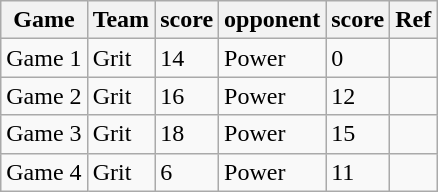<table class="wikitable sortable">
<tr>
<th>Game</th>
<th>Team</th>
<th>score</th>
<th>opponent</th>
<th>score</th>
<th>Ref</th>
</tr>
<tr>
<td>Game 1</td>
<td>Grit</td>
<td>14</td>
<td>Power</td>
<td>0</td>
<td></td>
</tr>
<tr>
<td>Game 2</td>
<td>Grit</td>
<td>16</td>
<td>Power</td>
<td>12</td>
<td></td>
</tr>
<tr>
<td>Game 3</td>
<td>Grit</td>
<td>18</td>
<td>Power</td>
<td>15</td>
<td></td>
</tr>
<tr>
<td>Game 4</td>
<td>Grit</td>
<td>6</td>
<td>Power</td>
<td>11</td>
<td></td>
</tr>
</table>
